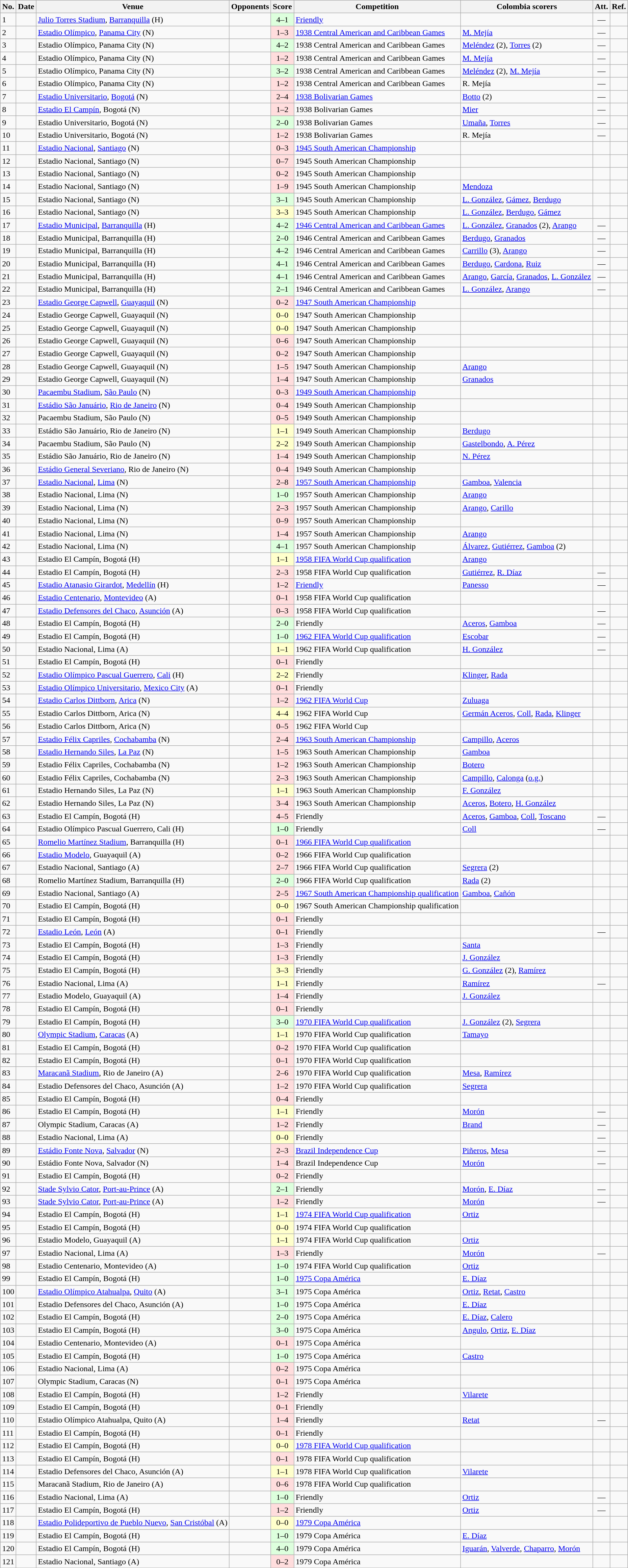<table class="wikitable sortable">
<tr>
<th>No.</th>
<th>Date</th>
<th>Venue</th>
<th>Opponents</th>
<th>Score</th>
<th>Competition</th>
<th class=unsortable>Colombia scorers</th>
<th>Att.</th>
<th class=unsortable>Ref.</th>
</tr>
<tr>
<td>1</td>
<td></td>
<td><a href='#'>Julio Torres Stadium</a>, <a href='#'>Barranquilla</a> (H)</td>
<td></td>
<td align=center bgcolor=#ddffdd>4–1</td>
<td><a href='#'>Friendly</a></td>
<td></td>
<td align=center>—</td>
<td></td>
</tr>
<tr>
<td>2</td>
<td></td>
<td><a href='#'>Estadio Olímpico</a>, <a href='#'>Panama City</a> (N)</td>
<td></td>
<td align=center bgcolor=#ffdddd>1–3</td>
<td><a href='#'>1938 Central American and Caribbean Games</a></td>
<td><a href='#'>M. Mejía</a></td>
<td align=center>—</td>
<td></td>
</tr>
<tr>
<td>3</td>
<td></td>
<td>Estadio Olímpico, Panama City (N)</td>
<td></td>
<td align=center bgcolor=#ddffdd>4–2</td>
<td>1938 Central American and Caribbean Games</td>
<td><a href='#'>Meléndez</a> (2), <a href='#'>Torres</a> (2)</td>
<td align=center>—</td>
<td></td>
</tr>
<tr>
<td>4</td>
<td></td>
<td>Estadio Olímpico, Panama City (N)</td>
<td></td>
<td align=center bgcolor=#ffdddd>1–2</td>
<td>1938 Central American and Caribbean Games</td>
<td><a href='#'>M. Mejía</a></td>
<td align=center>—</td>
<td></td>
</tr>
<tr>
<td>5</td>
<td></td>
<td>Estadio Olímpico, Panama City (N)</td>
<td></td>
<td align=center bgcolor=#ddffdd>3–2</td>
<td>1938 Central American and Caribbean Games</td>
<td><a href='#'>Meléndez</a> (2), <a href='#'>M. Mejía</a></td>
<td align=center>—</td>
<td></td>
</tr>
<tr>
<td>6</td>
<td></td>
<td>Estadio Olímpico, Panama City (N)</td>
<td></td>
<td align=center bgcolor=#ffdddd>1–2</td>
<td>1938 Central American and Caribbean Games</td>
<td>R. Mejía</td>
<td align=center>—</td>
<td></td>
</tr>
<tr>
<td>7</td>
<td></td>
<td><a href='#'>Estadio Universitario</a>, <a href='#'>Bogotá</a> (N)</td>
<td></td>
<td align=center bgcolor=#ffdddd>2–4</td>
<td><a href='#'>1938 Bolivarian Games</a></td>
<td><a href='#'>Botto</a> (2)</td>
<td align=center>—</td>
<td></td>
</tr>
<tr>
<td>8</td>
<td></td>
<td><a href='#'>Estadio El Campín</a>, Bogotá (N)</td>
<td></td>
<td align=center bgcolor=#ffdddd>1–2</td>
<td>1938 Bolivarian Games</td>
<td><a href='#'>Mier</a></td>
<td align=center>—</td>
<td></td>
</tr>
<tr>
<td>9</td>
<td></td>
<td>Estadio Universitario, Bogotá (N)</td>
<td></td>
<td align=center bgcolor=#ddffdd>2–0</td>
<td>1938 Bolivarian Games</td>
<td><a href='#'>Umaña</a>, <a href='#'>Torres</a></td>
<td align=center>—</td>
<td></td>
</tr>
<tr>
<td>10</td>
<td></td>
<td>Estadio Universitario, Bogotá (N)</td>
<td></td>
<td align=center bgcolor=#ffdddd>1–2</td>
<td>1938 Bolivarian Games</td>
<td>R. Mejía</td>
<td align=center>—</td>
<td></td>
</tr>
<tr>
<td>11</td>
<td></td>
<td><a href='#'>Estadio Nacional</a>, <a href='#'>Santiago</a> (N)</td>
<td></td>
<td align=center bgcolor=#ffdddd>0–3</td>
<td><a href='#'>1945 South American Championship</a></td>
<td></td>
<td align=center></td>
<td></td>
</tr>
<tr>
<td>12</td>
<td></td>
<td>Estadio Nacional, Santiago (N)</td>
<td></td>
<td align=center bgcolor=#ffdddd>0–7</td>
<td>1945 South American Championship</td>
<td></td>
<td align=center></td>
<td></td>
</tr>
<tr>
<td>13</td>
<td></td>
<td>Estadio Nacional, Santiago (N)</td>
<td></td>
<td align=center bgcolor=#ffdddd>0–2</td>
<td>1945 South American Championship</td>
<td></td>
<td align=center></td>
<td></td>
</tr>
<tr>
<td>14</td>
<td></td>
<td>Estadio Nacional, Santiago (N)</td>
<td></td>
<td align=center bgcolor=#ffdddd>1–9</td>
<td>1945 South American Championship</td>
<td><a href='#'>Mendoza</a></td>
<td align=center></td>
<td></td>
</tr>
<tr>
<td>15</td>
<td></td>
<td>Estadio Nacional, Santiago (N)</td>
<td></td>
<td align=center bgcolor=#ddffdd>3–1</td>
<td>1945 South American Championship</td>
<td><a href='#'>L. González</a>, <a href='#'>Gámez</a>, <a href='#'>Berdugo</a></td>
<td align=center></td>
<td></td>
</tr>
<tr>
<td>16</td>
<td></td>
<td>Estadio Nacional, Santiago (N)</td>
<td></td>
<td align=center bgcolor=#ffffcc>3–3</td>
<td>1945 South American Championship</td>
<td><a href='#'>L. González</a>, <a href='#'>Berdugo</a>, <a href='#'>Gámez</a></td>
<td align=center></td>
<td></td>
</tr>
<tr>
<td>17</td>
<td></td>
<td><a href='#'>Estadio Municipal</a>, <a href='#'>Barranquilla</a> (H)</td>
<td></td>
<td align=center bgcolor=#ddffdd>4–2</td>
<td><a href='#'>1946 Central American and Caribbean Games</a></td>
<td><a href='#'>L. González</a>, <a href='#'>Granados</a> (2), <a href='#'>Arango</a></td>
<td align=center>—</td>
<td></td>
</tr>
<tr>
<td>18</td>
<td></td>
<td>Estadio Municipal, Barranquilla (H)</td>
<td></td>
<td align=center bgcolor=#ddffdd>2–0</td>
<td>1946 Central American and Caribbean Games</td>
<td><a href='#'>Berdugo</a>, <a href='#'>Granados</a></td>
<td align=center>—</td>
<td></td>
</tr>
<tr>
<td>19</td>
<td></td>
<td>Estadio Municipal, Barranquilla (H)</td>
<td></td>
<td align=center bgcolor=#ddffdd>4–2</td>
<td>1946 Central American and Caribbean Games</td>
<td><a href='#'>Carrillo</a> (3), <a href='#'>Arango</a></td>
<td align=center>—</td>
<td></td>
</tr>
<tr>
<td>20</td>
<td></td>
<td>Estadio Municipal, Barranquilla (H)</td>
<td></td>
<td align=center bgcolor=#ddffdd>4–1</td>
<td>1946 Central American and Caribbean Games</td>
<td><a href='#'>Berdugo</a>, <a href='#'>Cardona</a>, <a href='#'>Ruiz</a></td>
<td align=center>—</td>
<td></td>
</tr>
<tr>
<td>21</td>
<td></td>
<td>Estadio Municipal, Barranquilla (H)</td>
<td></td>
<td align=center bgcolor=#ddffdd>4–1</td>
<td>1946 Central American and Caribbean Games</td>
<td><a href='#'>Arango</a>, <a href='#'>García</a>, <a href='#'>Granados</a>, <a href='#'>L. González</a></td>
<td align=center>—</td>
<td></td>
</tr>
<tr>
<td>22</td>
<td></td>
<td>Estadio Municipal, Barranquilla (H)</td>
<td></td>
<td align=center bgcolor=#ddffdd>2–1</td>
<td>1946 Central American and Caribbean Games</td>
<td><a href='#'>L. González</a>, <a href='#'>Arango</a></td>
<td align=center>—</td>
<td></td>
</tr>
<tr>
<td>23</td>
<td></td>
<td><a href='#'>Estadio George Capwell</a>, <a href='#'>Guayaquil</a> (N)</td>
<td></td>
<td align=center bgcolor=#ffdddd>0–2</td>
<td><a href='#'>1947 South American Championship</a></td>
<td></td>
<td align=center></td>
<td></td>
</tr>
<tr>
<td>24</td>
<td></td>
<td>Estadio George Capwell, Guayaquil (N)</td>
<td></td>
<td align=center bgcolor=#ffffcc>0–0</td>
<td>1947 South American Championship</td>
<td></td>
<td align=center></td>
<td></td>
</tr>
<tr>
<td>25</td>
<td></td>
<td>Estadio George Capwell, Guayaquil (N)</td>
<td></td>
<td align=center bgcolor=#ffffcc>0–0</td>
<td>1947 South American Championship</td>
<td></td>
<td align=center></td>
<td></td>
</tr>
<tr>
<td>26</td>
<td></td>
<td>Estadio George Capwell, Guayaquil (N)</td>
<td></td>
<td align=center bgcolor=#ffdddd>0–6</td>
<td>1947 South American Championship</td>
<td></td>
<td align=center></td>
<td></td>
</tr>
<tr>
<td>27</td>
<td></td>
<td>Estadio George Capwell, Guayaquil (N)</td>
<td></td>
<td align=center bgcolor=#ffdddd>0–2</td>
<td>1947 South American Championship</td>
<td></td>
<td align=center></td>
<td></td>
</tr>
<tr>
<td>28</td>
<td></td>
<td>Estadio George Capwell, Guayaquil (N)</td>
<td></td>
<td align=center bgcolor=#ffdddd>1–5</td>
<td>1947 South American Championship</td>
<td><a href='#'>Arango</a></td>
<td align=center></td>
<td></td>
</tr>
<tr>
<td>29</td>
<td></td>
<td>Estadio George Capwell, Guayaquil (N)</td>
<td></td>
<td align=center bgcolor=#ffdddd>1–4</td>
<td>1947 South American Championship</td>
<td><a href='#'>Granados</a></td>
<td align=center></td>
<td></td>
</tr>
<tr>
<td>30</td>
<td></td>
<td><a href='#'>Pacaembu Stadium</a>, <a href='#'>São Paulo</a> (N)</td>
<td></td>
<td align=center bgcolor=#ffdddd>0–3</td>
<td><a href='#'>1949 South American Championship</a></td>
<td></td>
<td align=center></td>
<td></td>
</tr>
<tr>
<td>31</td>
<td></td>
<td><a href='#'>Estádio São Januário</a>, <a href='#'>Rio de Janeiro</a> (N)</td>
<td></td>
<td align=center bgcolor=#ffdddd>0–4</td>
<td>1949 South American Championship</td>
<td></td>
<td align=center></td>
<td></td>
</tr>
<tr>
<td>32</td>
<td></td>
<td>Pacaembu Stadium, São Paulo (N)</td>
<td></td>
<td align=center bgcolor=#ffdddd>0–5</td>
<td>1949 South American Championship</td>
<td></td>
<td align=center></td>
<td></td>
</tr>
<tr>
<td>33</td>
<td></td>
<td>Estádio São Januário, Rio de Janeiro (N)</td>
<td></td>
<td align=center bgcolor=#ffffcc>1–1</td>
<td>1949 South American Championship</td>
<td><a href='#'>Berdugo</a></td>
<td align=center></td>
<td></td>
</tr>
<tr>
<td>34</td>
<td></td>
<td>Pacaembu Stadium, São Paulo (N)</td>
<td></td>
<td align=center bgcolor=#ffffcc>2–2</td>
<td>1949 South American Championship</td>
<td><a href='#'>Gastelbondo</a>, <a href='#'>A. Pérez</a></td>
<td align=center></td>
<td></td>
</tr>
<tr>
<td>35</td>
<td></td>
<td>Estádio São Januário, Rio de Janeiro (N)</td>
<td></td>
<td align=center bgcolor=#ffdddd>1–4</td>
<td>1949 South American Championship</td>
<td><a href='#'>N. Pérez</a></td>
<td align=center></td>
<td></td>
</tr>
<tr>
<td>36</td>
<td></td>
<td><a href='#'>Estádio General Severiano</a>, Rio de Janeiro (N)</td>
<td></td>
<td align=center bgcolor=#ffdddd>0–4</td>
<td>1949 South American Championship</td>
<td></td>
<td align=center></td>
<td></td>
</tr>
<tr>
<td>37</td>
<td></td>
<td><a href='#'>Estadio Nacional</a>, <a href='#'>Lima</a> (N)</td>
<td></td>
<td align=center bgcolor=#ffdddd>2–8</td>
<td><a href='#'>1957 South American Championship</a></td>
<td><a href='#'>Gamboa</a>, <a href='#'>Valencia</a></td>
<td align=center></td>
<td></td>
</tr>
<tr>
<td>38</td>
<td></td>
<td>Estadio Nacional, Lima (N)</td>
<td></td>
<td align=center bgcolor=#ddffdd>1–0</td>
<td>1957 South American Championship</td>
<td><a href='#'>Arango</a></td>
<td align=center></td>
<td></td>
</tr>
<tr>
<td>39</td>
<td></td>
<td>Estadio Nacional, Lima (N)</td>
<td></td>
<td align=center bgcolor=#ffdddd>2–3</td>
<td>1957 South American Championship</td>
<td><a href='#'>Arango</a>, <a href='#'>Carillo</a></td>
<td align=center></td>
<td></td>
</tr>
<tr>
<td>40</td>
<td></td>
<td>Estadio Nacional, Lima (N)</td>
<td></td>
<td align=center bgcolor=#ffdddd>0–9</td>
<td>1957 South American Championship</td>
<td></td>
<td align=center></td>
<td></td>
</tr>
<tr>
<td>41</td>
<td></td>
<td>Estadio Nacional, Lima (N)</td>
<td></td>
<td align=center bgcolor=#ffdddd>1–4</td>
<td>1957 South American Championship</td>
<td><a href='#'>Arango</a></td>
<td align=center></td>
<td></td>
</tr>
<tr>
<td>42</td>
<td></td>
<td>Estadio Nacional, Lima (N)</td>
<td></td>
<td align=center bgcolor=#ddffdd>4–1</td>
<td>1957 South American Championship</td>
<td><a href='#'>Álvarez</a>, <a href='#'>Gutiérrez</a>, <a href='#'>Gamboa</a> (2)</td>
<td align=center></td>
<td></td>
</tr>
<tr>
<td>43</td>
<td></td>
<td>Estadio El Campín, Bogotá (H)</td>
<td></td>
<td align=center bgcolor=#ffffcc>1–1</td>
<td><a href='#'>1958 FIFA World Cup qualification</a></td>
<td><a href='#'>Arango</a></td>
<td align=center></td>
<td></td>
</tr>
<tr>
<td>44</td>
<td></td>
<td>Estadio El Campín, Bogotá (H)</td>
<td></td>
<td align=center bgcolor=#ffdddd>2–3</td>
<td>1958 FIFA World Cup qualification</td>
<td><a href='#'>Gutiérrez</a>, <a href='#'>R. Díaz</a></td>
<td align=center>—</td>
<td></td>
</tr>
<tr>
<td>45</td>
<td></td>
<td><a href='#'>Estadio Atanasio Girardot</a>, <a href='#'>Medellín</a> (H)</td>
<td></td>
<td align=center bgcolor=#ffdddd>1–2</td>
<td><a href='#'>Friendly</a></td>
<td><a href='#'>Panesso</a></td>
<td align=center>—</td>
<td></td>
</tr>
<tr>
<td>46</td>
<td></td>
<td><a href='#'>Estadio Centenario</a>, <a href='#'>Montevideo</a> (A)</td>
<td></td>
<td align=center bgcolor=#ffdddd>0–1</td>
<td>1958 FIFA World Cup qualification</td>
<td></td>
<td align=center></td>
<td></td>
</tr>
<tr>
<td>47</td>
<td></td>
<td><a href='#'>Estadio Defensores del Chaco</a>, <a href='#'>Asunción</a> (A)</td>
<td></td>
<td align=center bgcolor=#ffdddd>0–3</td>
<td>1958 FIFA World Cup qualification</td>
<td></td>
<td align=center>—</td>
<td></td>
</tr>
<tr>
<td>48</td>
<td></td>
<td>Estadio El Campín, Bogotá (H)</td>
<td></td>
<td align=center bgcolor=#ddffdd>2–0</td>
<td>Friendly</td>
<td><a href='#'>Aceros</a>, <a href='#'>Gamboa</a></td>
<td align=center>—</td>
<td></td>
</tr>
<tr>
<td>49</td>
<td></td>
<td>Estadio El Campín, Bogotá (H)</td>
<td></td>
<td align=center bgcolor=#ddffdd>1–0</td>
<td><a href='#'>1962 FIFA World Cup qualification</a></td>
<td><a href='#'>Escobar</a></td>
<td align=center>—</td>
<td></td>
</tr>
<tr>
<td>50</td>
<td></td>
<td>Estadio Nacional, Lima (A)</td>
<td></td>
<td align=center bgcolor=#ffffcc>1–1</td>
<td>1962 FIFA World Cup qualification</td>
<td><a href='#'>H. González</a></td>
<td align=center>—</td>
<td></td>
</tr>
<tr>
<td>51</td>
<td></td>
<td>Estadio El Campín, Bogotá (H)</td>
<td></td>
<td align=center bgcolor=#ffdddd>0–1</td>
<td>Friendly</td>
<td></td>
<td align=center></td>
<td></td>
</tr>
<tr>
<td>52</td>
<td></td>
<td><a href='#'>Estadio Olímpico Pascual Guerrero</a>, <a href='#'>Cali</a> (H)</td>
<td></td>
<td align=center bgcolor=#ffffcc>2–2</td>
<td>Friendly</td>
<td><a href='#'>Klinger</a>, <a href='#'>Rada</a></td>
<td align=center></td>
<td></td>
</tr>
<tr>
<td>53</td>
<td></td>
<td><a href='#'>Estadio Olímpico Universitario</a>, <a href='#'>Mexico City</a> (A)</td>
<td></td>
<td align=center bgcolor=#ffdddd>0–1</td>
<td>Friendly</td>
<td></td>
<td align=center></td>
<td></td>
</tr>
<tr>
<td>54</td>
<td></td>
<td><a href='#'>Estadio Carlos Dittborn</a>, <a href='#'>Arica</a> (N)</td>
<td></td>
<td align=center bgcolor=#ffdddd>1–2</td>
<td><a href='#'>1962 FIFA World Cup</a></td>
<td><a href='#'>Zuluaga</a></td>
<td align=center></td>
<td></td>
</tr>
<tr>
<td>55</td>
<td></td>
<td>Estadio Carlos Dittborn, Arica (N)</td>
<td></td>
<td align=center bgcolor=#ffffcc>4–4</td>
<td>1962 FIFA World Cup</td>
<td><a href='#'>Germán Aceros</a>, <a href='#'>Coll</a>, <a href='#'>Rada</a>, <a href='#'>Klinger</a></td>
<td align=center></td>
<td></td>
</tr>
<tr>
<td>56</td>
<td></td>
<td>Estadio Carlos Dittborn, Arica (N)</td>
<td></td>
<td align=center bgcolor=#ffdddd>0–5</td>
<td>1962 FIFA World Cup</td>
<td></td>
<td align=center></td>
<td></td>
</tr>
<tr>
<td>57</td>
<td></td>
<td><a href='#'>Estadio Félix Capriles</a>, <a href='#'>Cochabamba</a> (N)</td>
<td></td>
<td align=center bgcolor=#ffdddd>2–4</td>
<td><a href='#'>1963 South American Championship</a></td>
<td><a href='#'>Campillo</a>, <a href='#'>Aceros</a></td>
<td align=center></td>
<td></td>
</tr>
<tr>
<td>58</td>
<td></td>
<td><a href='#'>Estadio Hernando Siles</a>, <a href='#'>La Paz</a> (N)</td>
<td></td>
<td align=center bgcolor=#ffdddd>1–5</td>
<td>1963 South American Championship</td>
<td><a href='#'>Gamboa</a></td>
<td align=center></td>
<td></td>
</tr>
<tr>
<td>59</td>
<td></td>
<td>Estadio Félix Capriles, Cochabamba (N)</td>
<td></td>
<td align=center bgcolor=#ffdddd>1–2</td>
<td>1963 South American Championship</td>
<td><a href='#'>Botero</a></td>
<td align=center></td>
<td></td>
</tr>
<tr>
<td>60</td>
<td></td>
<td>Estadio Félix Capriles, Cochabamba (N)</td>
<td></td>
<td align=center bgcolor=#ffdddd>2–3</td>
<td>1963 South American Championship</td>
<td><a href='#'>Campillo</a>, <a href='#'>Calonga</a> (<a href='#'>o.g.</a>)</td>
<td align=center></td>
<td></td>
</tr>
<tr>
<td>61</td>
<td></td>
<td>Estadio Hernando Siles, La Paz (N)</td>
<td></td>
<td align=center bgcolor=#ffffcc>1–1</td>
<td>1963 South American Championship</td>
<td><a href='#'>F. González</a></td>
<td align=center></td>
<td></td>
</tr>
<tr>
<td>62</td>
<td></td>
<td>Estadio Hernando Siles, La Paz (N)</td>
<td></td>
<td align=center bgcolor=#ffdddd>3–4</td>
<td>1963 South American Championship</td>
<td><a href='#'>Aceros</a>, <a href='#'>Botero</a>, <a href='#'>H. González</a></td>
<td align=center></td>
<td></td>
</tr>
<tr>
<td>63</td>
<td></td>
<td>Estadio El Campín, Bogotá (H)</td>
<td></td>
<td align=center bgcolor=#ffdddd>4–5</td>
<td>Friendly</td>
<td><a href='#'>Aceros</a>, <a href='#'>Gamboa</a>, <a href='#'>Coll</a>, <a href='#'>Toscano</a></td>
<td align=center>—</td>
<td></td>
</tr>
<tr>
<td>64</td>
<td></td>
<td>Estadio Olímpico Pascual Guerrero, Cali (H)</td>
<td></td>
<td align=center bgcolor=#ddffdd>1–0</td>
<td>Friendly</td>
<td><a href='#'>Coll</a></td>
<td align=center>—</td>
<td></td>
</tr>
<tr>
<td>65</td>
<td></td>
<td><a href='#'>Romelio Martínez Stadium</a>, Barranquilla (H)</td>
<td></td>
<td align=center bgcolor=#ffdddd>0–1</td>
<td><a href='#'>1966 FIFA World Cup qualification</a></td>
<td></td>
<td align=center></td>
<td></td>
</tr>
<tr>
<td>66</td>
<td></td>
<td><a href='#'>Estadio Modelo</a>, Guayaquil (A)</td>
<td></td>
<td align=center bgcolor=#ffdddd>0–2</td>
<td>1966 FIFA World Cup qualification</td>
<td></td>
<td align=center></td>
<td></td>
</tr>
<tr>
<td>67</td>
<td></td>
<td>Estadio Nacional, Santiago (A)</td>
<td></td>
<td align=center bgcolor=#ffdddd>2–7</td>
<td>1966 FIFA World Cup qualification</td>
<td><a href='#'>Segrera</a> (2)</td>
<td align=center></td>
<td></td>
</tr>
<tr>
<td>68</td>
<td></td>
<td>Romelio Martínez Stadium, Barranquilla (H)</td>
<td></td>
<td align=center bgcolor=#ddffdd>2–0</td>
<td>1966 FIFA World Cup qualification</td>
<td><a href='#'>Rada</a> (2)</td>
<td align=center></td>
<td></td>
</tr>
<tr>
<td>69</td>
<td></td>
<td>Estadio Nacional, Santiago (A)</td>
<td></td>
<td align=center bgcolor=#ffdddd>2–5</td>
<td><a href='#'>1967 South American Championship qualification</a></td>
<td><a href='#'>Gamboa</a>, <a href='#'>Cañón</a></td>
<td align=center></td>
<td></td>
</tr>
<tr>
<td>70</td>
<td></td>
<td>Estadio El Campín, Bogotá (H)</td>
<td></td>
<td align=center bgcolor=#ffffcc>0–0</td>
<td>1967 South American Championship qualification</td>
<td></td>
<td align=center></td>
<td></td>
</tr>
<tr>
<td>71</td>
<td></td>
<td>Estadio El Campín, Bogotá (H)</td>
<td></td>
<td align=center bgcolor=#ffdddd>0–1</td>
<td>Friendly</td>
<td></td>
<td align=center></td>
<td></td>
</tr>
<tr>
<td>72</td>
<td></td>
<td><a href='#'>Estadio León</a>, <a href='#'>León</a> (A)</td>
<td></td>
<td align=center bgcolor=#ffdddd>0–1</td>
<td>Friendly</td>
<td></td>
<td align=center>—</td>
<td></td>
</tr>
<tr>
<td>73</td>
<td></td>
<td>Estadio El Campín, Bogotá (H)</td>
<td></td>
<td align=center bgcolor=#ffdddd>1–3</td>
<td>Friendly</td>
<td><a href='#'>Santa</a></td>
<td align=center></td>
<td></td>
</tr>
<tr>
<td>74</td>
<td></td>
<td>Estadio El Campín, Bogotá (H)</td>
<td></td>
<td align=center bgcolor=#ffdddd>1–3</td>
<td>Friendly</td>
<td><a href='#'>J. González</a></td>
<td align=center></td>
<td></td>
</tr>
<tr>
<td>75</td>
<td></td>
<td>Estadio El Campín, Bogotá (H)</td>
<td></td>
<td align=center bgcolor=#ffffcc>3–3</td>
<td>Friendly</td>
<td><a href='#'>G. González</a> (2), <a href='#'>Ramírez</a></td>
<td align=center></td>
<td></td>
</tr>
<tr>
<td>76</td>
<td></td>
<td>Estadio Nacional, Lima (A)</td>
<td></td>
<td align=center bgcolor=#ffffcc>1–1</td>
<td>Friendly</td>
<td><a href='#'>Ramírez</a></td>
<td align=center>—</td>
<td></td>
</tr>
<tr>
<td>77</td>
<td></td>
<td>Estadio Modelo, Guayaquil (A)</td>
<td></td>
<td align=center bgcolor=#ffdddd>1–4</td>
<td>Friendly</td>
<td><a href='#'>J. González</a></td>
<td align=center></td>
<td></td>
</tr>
<tr>
<td>78</td>
<td></td>
<td>Estadio El Campín, Bogotá (H)</td>
<td></td>
<td align=center bgcolor=#ffdddd>0–1</td>
<td>Friendly</td>
<td></td>
<td align=center></td>
<td></td>
</tr>
<tr>
<td>79</td>
<td></td>
<td>Estadio El Campín, Bogotá (H)</td>
<td></td>
<td align=center bgcolor=#ddffdd>3–0</td>
<td><a href='#'>1970 FIFA World Cup qualification</a></td>
<td><a href='#'>J. González</a> (2), <a href='#'>Segrera</a></td>
<td align=center></td>
<td></td>
</tr>
<tr>
<td>80</td>
<td></td>
<td><a href='#'>Olympic Stadium</a>, <a href='#'>Caracas</a> (A)</td>
<td></td>
<td align=center bgcolor=#ffffcc>1–1</td>
<td>1970 FIFA World Cup qualification</td>
<td><a href='#'>Tamayo</a></td>
<td align=center></td>
<td></td>
</tr>
<tr>
<td>81</td>
<td></td>
<td>Estadio El Campín, Bogotá (H)</td>
<td></td>
<td align=center bgcolor=#ffdddd>0–2</td>
<td>1970 FIFA World Cup qualification</td>
<td></td>
<td align=center></td>
<td></td>
</tr>
<tr>
<td>82</td>
<td></td>
<td>Estadio El Campín, Bogotá (H)</td>
<td></td>
<td align=center bgcolor=#ffdddd>0–1</td>
<td>1970 FIFA World Cup qualification</td>
<td></td>
<td align=center></td>
<td></td>
</tr>
<tr>
<td>83</td>
<td></td>
<td><a href='#'>Maracanã Stadium</a>, Rio de Janeiro (A)</td>
<td></td>
<td align=center bgcolor=#ffdddd>2–6</td>
<td>1970 FIFA World Cup qualification</td>
<td><a href='#'>Mesa</a>, <a href='#'>Ramírez</a></td>
<td align=center></td>
<td></td>
</tr>
<tr>
<td>84</td>
<td></td>
<td>Estadio Defensores del Chaco, Asunción (A)</td>
<td></td>
<td align=center bgcolor=#ffdddd>1–2</td>
<td>1970 FIFA World Cup qualification</td>
<td><a href='#'>Segrera</a></td>
<td align=center></td>
<td></td>
</tr>
<tr>
<td>85</td>
<td></td>
<td>Estadio El Campín, Bogotá (H)</td>
<td></td>
<td align=center bgcolor=#ffdddd>0–4</td>
<td>Friendly</td>
<td></td>
<td align=center></td>
<td></td>
</tr>
<tr>
<td>86</td>
<td></td>
<td>Estadio El Campín, Bogotá (H)</td>
<td></td>
<td align=center bgcolor=#ffffcc>1–1</td>
<td>Friendly</td>
<td><a href='#'>Morón</a></td>
<td align=center>—</td>
<td></td>
</tr>
<tr>
<td>87</td>
<td></td>
<td>Olympic Stadium, Caracas (A)</td>
<td></td>
<td align=center bgcolor=#ffdddd>1–2</td>
<td>Friendly</td>
<td><a href='#'>Brand</a></td>
<td align=center>—</td>
<td></td>
</tr>
<tr>
<td>88</td>
<td></td>
<td>Estadio Nacional, Lima (A)</td>
<td></td>
<td align=center bgcolor=#ffffcc>0–0</td>
<td>Friendly</td>
<td></td>
<td align=center>—</td>
<td></td>
</tr>
<tr>
<td>89</td>
<td></td>
<td><a href='#'>Estádio Fonte Nova</a>, <a href='#'>Salvador</a> (N)</td>
<td></td>
<td align=center bgcolor=#ffdddd>2–3</td>
<td><a href='#'>Brazil Independence Cup</a></td>
<td><a href='#'>Piñeros</a>, <a href='#'>Mesa</a></td>
<td align=center>—</td>
<td></td>
</tr>
<tr>
<td>90</td>
<td></td>
<td>Estádio Fonte Nova, Salvador (N)</td>
<td></td>
<td align=center bgcolor=#ffdddd>1–4</td>
<td>Brazil Independence Cup</td>
<td><a href='#'>Morón</a></td>
<td align=center>—</td>
<td></td>
</tr>
<tr>
<td>91</td>
<td></td>
<td>Estadio El Campín, Bogotá (H)</td>
<td></td>
<td align=center bgcolor=#ffdddd>0–2</td>
<td>Friendly</td>
<td></td>
<td align=center></td>
<td></td>
</tr>
<tr>
<td>92</td>
<td></td>
<td><a href='#'>Stade Sylvio Cator</a>, <a href='#'>Port-au-Prince</a> (A)</td>
<td></td>
<td align=center bgcolor=#ddffdd>2–1</td>
<td>Friendly</td>
<td><a href='#'>Morón</a>, <a href='#'>E. Díaz</a></td>
<td align=center>—</td>
<td></td>
</tr>
<tr>
<td>93</td>
<td></td>
<td><a href='#'>Stade Sylvio Cator</a>, <a href='#'>Port-au-Prince</a> (A)</td>
<td></td>
<td align=center bgcolor=#ffdddd>1–2</td>
<td>Friendly</td>
<td><a href='#'>Morón</a></td>
<td align=center>—</td>
<td></td>
</tr>
<tr>
<td>94</td>
<td></td>
<td>Estadio El Campín, Bogotá (H)</td>
<td></td>
<td align=center bgcolor=#ffffcc>1–1</td>
<td><a href='#'>1974 FIFA World Cup qualification</a></td>
<td><a href='#'>Ortiz</a></td>
<td align=center></td>
<td></td>
</tr>
<tr>
<td>95</td>
<td></td>
<td>Estadio El Campín, Bogotá (H)</td>
<td></td>
<td align=center bgcolor=#ffffcc>0–0</td>
<td>1974 FIFA World Cup qualification</td>
<td></td>
<td align=center></td>
<td></td>
</tr>
<tr>
<td>96</td>
<td></td>
<td>Estadio Modelo, Guayaquil (A)</td>
<td></td>
<td align=center bgcolor=#ffffcc>1–1</td>
<td>1974 FIFA World Cup qualification</td>
<td><a href='#'>Ortiz</a></td>
<td align=center></td>
<td></td>
</tr>
<tr>
<td>97</td>
<td></td>
<td>Estadio Nacional, Lima (A)</td>
<td></td>
<td align=center bgcolor=#ffdddd>1–3</td>
<td>Friendly</td>
<td><a href='#'>Morón</a></td>
<td align=center>—</td>
<td></td>
</tr>
<tr>
<td>98</td>
<td></td>
<td>Estadio Centenario, Montevideo (A)</td>
<td></td>
<td align=center bgcolor=#ddffdd>1–0</td>
<td>1974 FIFA World Cup qualification</td>
<td><a href='#'>Ortiz</a></td>
<td align=center></td>
<td></td>
</tr>
<tr>
<td>99</td>
<td></td>
<td>Estadio El Campín, Bogotá (H)</td>
<td></td>
<td align=center bgcolor=#ddffdd>1–0</td>
<td><a href='#'>1975 Copa América</a></td>
<td><a href='#'>E. Díaz</a></td>
<td align=center></td>
<td></td>
</tr>
<tr>
<td>100</td>
<td></td>
<td><a href='#'>Estadio Olímpico Atahualpa</a>, <a href='#'>Quito</a> (A)</td>
<td></td>
<td align=center bgcolor=#ddffdd>3–1</td>
<td>1975 Copa América</td>
<td><a href='#'>Ortiz</a>, <a href='#'>Retat</a>, <a href='#'>Castro</a></td>
<td align=center></td>
<td></td>
</tr>
<tr>
<td>101</td>
<td></td>
<td>Estadio Defensores del Chaco, Asunción (A)</td>
<td></td>
<td align=center bgcolor=#ddffdd>1–0</td>
<td>1975 Copa América</td>
<td><a href='#'>E. Díaz</a></td>
<td align=center></td>
<td></td>
</tr>
<tr>
<td>102</td>
<td></td>
<td>Estadio El Campín, Bogotá (H)</td>
<td></td>
<td align=center bgcolor=#ddffdd>2–0</td>
<td>1975 Copa América</td>
<td><a href='#'>E. Díaz</a>, <a href='#'>Calero</a></td>
<td align=center></td>
<td></td>
</tr>
<tr>
<td>103</td>
<td></td>
<td>Estadio El Campín, Bogotá (H)</td>
<td></td>
<td align=center bgcolor=#ddffdd>3–0</td>
<td>1975 Copa América</td>
<td><a href='#'>Angulo</a>, <a href='#'>Ortiz</a>, <a href='#'>E. Díaz</a></td>
<td align=center></td>
<td></td>
</tr>
<tr>
<td>104</td>
<td></td>
<td>Estadio Centenario, Montevideo (A)</td>
<td></td>
<td align=center bgcolor=#ffdddd>0–1</td>
<td>1975 Copa América</td>
<td></td>
<td align=center></td>
<td></td>
</tr>
<tr>
<td>105</td>
<td></td>
<td>Estadio El Campín, Bogotá (H)</td>
<td></td>
<td align=center bgcolor=#ddffdd>1–0</td>
<td>1975 Copa América</td>
<td><a href='#'>Castro</a></td>
<td align=center></td>
<td></td>
</tr>
<tr>
<td>106</td>
<td></td>
<td>Estadio Nacional, Lima (A)</td>
<td></td>
<td align=center bgcolor=#ffdddd>0–2</td>
<td>1975 Copa América</td>
<td></td>
<td align=center></td>
<td></td>
</tr>
<tr>
<td>107</td>
<td></td>
<td>Olympic Stadium, Caracas (N)</td>
<td></td>
<td align=center bgcolor=#ffdddd>0–1</td>
<td>1975 Copa América</td>
<td></td>
<td align=center></td>
<td></td>
</tr>
<tr>
<td>108</td>
<td></td>
<td>Estadio El Campín, Bogotá (H)</td>
<td></td>
<td align=center bgcolor=#ffdddd>1–2</td>
<td>Friendly</td>
<td><a href='#'>Vilarete</a></td>
<td align=center></td>
<td></td>
</tr>
<tr>
<td>109</td>
<td></td>
<td>Estadio El Campín, Bogotá (H)</td>
<td></td>
<td align=center bgcolor=#ffdddd>0–1</td>
<td>Friendly</td>
<td></td>
<td align=center></td>
<td></td>
</tr>
<tr>
<td>110</td>
<td></td>
<td>Estadio Olímpico Atahualpa, Quito (A)</td>
<td></td>
<td align=center bgcolor=#ffdddd>1–4</td>
<td>Friendly</td>
<td><a href='#'>Retat</a></td>
<td align=center>—</td>
<td></td>
</tr>
<tr>
<td>111</td>
<td></td>
<td>Estadio El Campín, Bogotá (H)</td>
<td></td>
<td align=center bgcolor=#ffdddd>0–1</td>
<td>Friendly</td>
<td></td>
<td align=center></td>
<td></td>
</tr>
<tr>
<td>112</td>
<td></td>
<td>Estadio El Campín, Bogotá (H)</td>
<td></td>
<td align=center bgcolor=#ffffcc>0–0</td>
<td><a href='#'>1978 FIFA World Cup qualification</a></td>
<td></td>
<td align=center></td>
<td></td>
</tr>
<tr>
<td>113</td>
<td></td>
<td>Estadio El Campín, Bogotá (H)</td>
<td></td>
<td align=center bgcolor=#ffdddd>0–1</td>
<td>1978 FIFA World Cup qualification</td>
<td></td>
<td align=center></td>
<td></td>
</tr>
<tr>
<td>114</td>
<td></td>
<td>Estadio Defensores del Chaco, Asunción (A)</td>
<td></td>
<td align=center bgcolor=#ffffcc>1–1</td>
<td>1978 FIFA World Cup qualification</td>
<td><a href='#'>Vilarete</a></td>
<td align=center></td>
<td></td>
</tr>
<tr>
<td>115</td>
<td></td>
<td>Maracanã Stadium, Rio de Janeiro (A)</td>
<td></td>
<td align=center bgcolor=#ffdddd>0–6</td>
<td>1978 FIFA World Cup qualification</td>
<td></td>
<td align=center></td>
<td></td>
</tr>
<tr>
<td>116</td>
<td></td>
<td>Estadio Nacional, Lima (A)</td>
<td></td>
<td align=center bgcolor=#ddffdd>1–0</td>
<td>Friendly</td>
<td><a href='#'>Ortiz</a></td>
<td align=center>—</td>
<td></td>
</tr>
<tr>
<td>117</td>
<td></td>
<td>Estadio El Campín, Bogotá (H)</td>
<td></td>
<td align=center bgcolor=#ffdddd>1–2</td>
<td>Friendly</td>
<td><a href='#'>Ortiz</a></td>
<td align=center>—</td>
<td></td>
</tr>
<tr>
<td>118</td>
<td></td>
<td><a href='#'>Estadio Polideportivo de Pueblo Nuevo</a>, <a href='#'>San Cristóbal</a> (A)</td>
<td></td>
<td align=center bgcolor=#ffffcc>0–0</td>
<td><a href='#'>1979 Copa América</a></td>
<td></td>
<td align=center></td>
<td></td>
</tr>
<tr>
<td>119</td>
<td></td>
<td>Estadio El Campín, Bogotá (H)</td>
<td></td>
<td align=center bgcolor=#ddffdd>1–0</td>
<td>1979 Copa América</td>
<td><a href='#'>E. Díaz</a></td>
<td align=center></td>
<td></td>
</tr>
<tr>
<td>120</td>
<td></td>
<td>Estadio El Campín, Bogotá (H)</td>
<td></td>
<td align=center bgcolor=#ddffdd>4–0</td>
<td>1979 Copa América</td>
<td><a href='#'>Iguarán</a>, <a href='#'>Valverde</a>, <a href='#'>Chaparro</a>, <a href='#'>Morón</a></td>
<td align=center></td>
<td></td>
</tr>
<tr>
<td>121</td>
<td></td>
<td>Estadio Nacional, Santiago (A)</td>
<td></td>
<td align=center bgcolor=#ffdddd>0–2</td>
<td>1979 Copa América</td>
<td></td>
<td align=center></td>
<td></td>
</tr>
</table>
